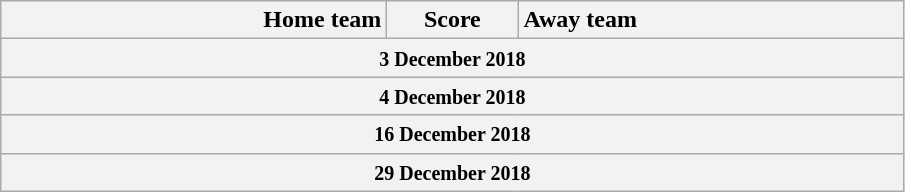<table class="wikitable" style="border-collapse: collapse;">
<tr>
<th style="text-align:right; width:250px">Home team</th>
<th style="width:80px">Score</th>
<th style="text-align:left; width:250px">Away team</th>
</tr>
<tr>
<th colspan="3" align="center"><small>3 December 2018</small><br></th>
</tr>
<tr>
<th colspan="3" align="center"><small>4 December 2018</small><br>
</th>
</tr>
<tr>
<th colspan="3" align="center"><small>16 December 2018</small><br></th>
</tr>
<tr>
<th colspan="3" align="center"><small>29 December 2018</small><br></th>
</tr>
</table>
